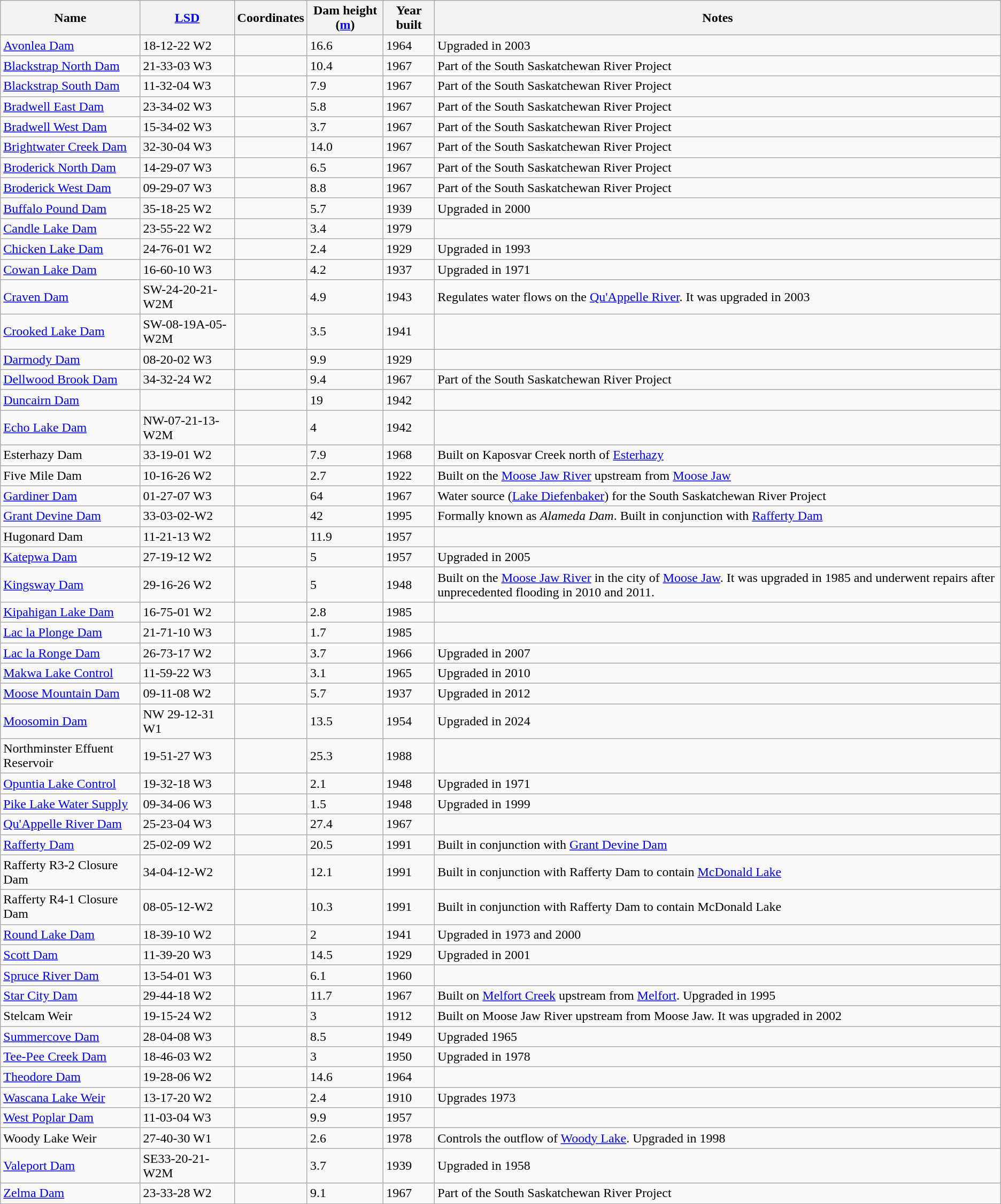<table class='wikitable sortable'>
<tr>
<th>Name</th>
<th><a href='#'>LSD</a></th>
<th>Coordinates</th>
<th>Dam height (<a href='#'>m</a>)</th>
<th>Year built</th>
<th>Notes</th>
</tr>
<tr>
<td><a href='#'>Avonlea Dam</a></td>
<td>18-12-22 W2</td>
<td></td>
<td>16.6</td>
<td>1964</td>
<td>Upgraded in 2003</td>
</tr>
<tr>
<td><a href='#'>Blackstrap North Dam</a></td>
<td>21-33-03 W3</td>
<td></td>
<td>10.4</td>
<td>1967</td>
<td>Part of the South Saskatchewan River Project</td>
</tr>
<tr>
<td><a href='#'>Blackstrap South Dam</a></td>
<td>11-32-04 W3</td>
<td></td>
<td>7.9</td>
<td>1967</td>
<td>Part of the South Saskatchewan River Project</td>
</tr>
<tr>
<td><a href='#'>Bradwell East Dam</a></td>
<td>23-34-02 W3</td>
<td></td>
<td>5.8</td>
<td>1967</td>
<td>Part of the South Saskatchewan River Project</td>
</tr>
<tr>
<td><a href='#'>Bradwell West Dam</a></td>
<td>15-34-02 W3</td>
<td></td>
<td>3.7</td>
<td>1967</td>
<td>Part of the South Saskatchewan River Project</td>
</tr>
<tr>
<td><a href='#'>Brightwater Creek Dam</a></td>
<td>32-30-04 W3</td>
<td></td>
<td>14.0</td>
<td>1967</td>
<td>Part of the South Saskatchewan River Project</td>
</tr>
<tr>
<td><a href='#'>Broderick North Dam</a></td>
<td>14-29-07 W3</td>
<td></td>
<td>6.5</td>
<td>1967</td>
<td>Part of the South Saskatchewan River Project</td>
</tr>
<tr>
<td><a href='#'>Broderick West Dam</a></td>
<td>09-29-07 W3</td>
<td></td>
<td>8.8</td>
<td>1967</td>
<td>Part of the South Saskatchewan River Project</td>
</tr>
<tr>
<td><a href='#'>Buffalo Pound Dam</a></td>
<td>35-18-25 W2</td>
<td></td>
<td>5.7</td>
<td>1939</td>
<td>Upgraded in 2000</td>
</tr>
<tr>
<td><a href='#'>Candle Lake Dam</a></td>
<td>23-55-22 W2</td>
<td></td>
<td>3.4</td>
<td>1979</td>
<td></td>
</tr>
<tr>
<td><a href='#'>Chicken Lake Dam</a></td>
<td>24-76-01 W2</td>
<td></td>
<td>2.4</td>
<td>1929</td>
<td>Upgraded in 1993</td>
</tr>
<tr>
<td><a href='#'>Cowan Lake Dam</a></td>
<td>16-60-10 W3</td>
<td></td>
<td>4.2</td>
<td>1937</td>
<td>Upgraded in 1971</td>
</tr>
<tr>
<td><a href='#'>Craven Dam</a></td>
<td>SW-24-20-21-W2M</td>
<td></td>
<td>4.9</td>
<td>1943</td>
<td>Regulates water flows on the <a href='#'>Qu'Appelle River</a>. It was upgraded in 2003</td>
</tr>
<tr>
<td><a href='#'>Crooked Lake Dam</a></td>
<td>SW-08-19A-05-W2M</td>
<td></td>
<td>3.5</td>
<td>1941</td>
<td></td>
</tr>
<tr>
<td><a href='#'>Darmody Dam</a></td>
<td>08-20-02 W3</td>
<td></td>
<td>9.9</td>
<td>1929</td>
<td></td>
</tr>
<tr>
<td><a href='#'>Dellwood Brook Dam</a></td>
<td>34-32-24 W2</td>
<td></td>
<td>9.4</td>
<td>1967</td>
<td>Part of the South Saskatchewan River Project</td>
</tr>
<tr>
<td><a href='#'>Duncairn Dam</a></td>
<td></td>
<td></td>
<td>19</td>
<td>1942</td>
<td></td>
</tr>
<tr>
<td><a href='#'>Echo Lake Dam</a></td>
<td>NW-07-21-13-W2M</td>
<td></td>
<td>4</td>
<td>1942</td>
<td></td>
</tr>
<tr>
<td>Esterhazy Dam</td>
<td>33-19-01 W2</td>
<td></td>
<td>7.9</td>
<td>1968</td>
<td>Built on Kaposvar Creek north of <a href='#'>Esterhazy</a></td>
</tr>
<tr>
<td>Five Mile Dam</td>
<td>10-16-26 W2</td>
<td></td>
<td>2.7</td>
<td>1922</td>
<td>Built on the <a href='#'>Moose Jaw River</a> upstream from <a href='#'>Moose Jaw</a></td>
</tr>
<tr>
<td><a href='#'>Gardiner Dam</a></td>
<td>01-27-07 W3</td>
<td></td>
<td>64</td>
<td>1967</td>
<td>Water source (<a href='#'>Lake Diefenbaker</a>) for the South Saskatchewan River Project</td>
</tr>
<tr>
<td><a href='#'>Grant Devine Dam</a></td>
<td>33-03-02-W2</td>
<td></td>
<td>42</td>
<td>1995</td>
<td>Formally known as <em>Alameda Dam</em>. Built in conjunction with <a href='#'>Rafferty Dam</a></td>
</tr>
<tr>
<td>Hugonard Dam</td>
<td>11-21-13 W2</td>
<td></td>
<td>11.9</td>
<td>1957</td>
<td></td>
</tr>
<tr>
<td><a href='#'>Katepwa Dam</a></td>
<td>27-19-12 W2</td>
<td></td>
<td>5</td>
<td>1957</td>
<td>Upgraded in 2005</td>
</tr>
<tr>
<td><a href='#'>Kingsway Dam</a></td>
<td>29-16-26 W2</td>
<td></td>
<td>5</td>
<td>1948</td>
<td>Built on the <a href='#'>Moose Jaw River</a> in the city of <a href='#'>Moose Jaw</a>. It was upgraded in 1985 and underwent repairs after unprecedented flooding in 2010 and 2011.</td>
</tr>
<tr>
<td><a href='#'>Kipahigan Lake Dam</a></td>
<td>16-75-01 W2</td>
<td></td>
<td>2.8</td>
<td>1985</td>
<td></td>
</tr>
<tr>
<td><a href='#'>Lac la Plonge Dam</a></td>
<td>21-71-10 W3</td>
<td></td>
<td>1.7</td>
<td>1985</td>
<td></td>
</tr>
<tr>
<td><a href='#'>Lac la Ronge Dam</a></td>
<td>26-73-17 W2</td>
<td></td>
<td>3.7</td>
<td>1966</td>
<td>Upgraded in 2007</td>
</tr>
<tr>
<td><a href='#'>Makwa Lake Control</a></td>
<td>11-59-22 W3</td>
<td></td>
<td>3.1</td>
<td>1965</td>
<td>Upgraded in 2010</td>
</tr>
<tr>
<td><a href='#'>Moose Mountain Dam</a></td>
<td>09-11-08 W2</td>
<td></td>
<td>5.7</td>
<td>1937</td>
<td>Upgraded in 2012</td>
</tr>
<tr>
<td><a href='#'>Moosomin Dam</a></td>
<td>NW 29-12-31 W1</td>
<td></td>
<td>13.5</td>
<td>1954</td>
<td>Upgraded in 2024</td>
</tr>
<tr>
<td>Northminster Effuent Reservoir</td>
<td>19-51-27 W3</td>
<td></td>
<td>25.3</td>
<td>1988</td>
<td></td>
</tr>
<tr>
<td><a href='#'>Opuntia Lake Control</a></td>
<td>19-32-18 W3</td>
<td></td>
<td>2.1</td>
<td>1948</td>
<td>Upgraded in 1971</td>
</tr>
<tr>
<td><a href='#'>Pike Lake Water Supply</a></td>
<td>09-34-06 W3</td>
<td></td>
<td>1.5</td>
<td>1948</td>
<td>Upgraded in 1999</td>
</tr>
<tr>
<td><a href='#'>Qu'Appelle River Dam</a></td>
<td>25-23-04 W3</td>
<td></td>
<td>27.4</td>
<td>1967</td>
<td></td>
</tr>
<tr>
<td><a href='#'>Rafferty Dam</a></td>
<td>25-02-09 W2</td>
<td></td>
<td>20.5</td>
<td>1991</td>
<td>Built in conjunction with <a href='#'>Grant Devine Dam</a></td>
</tr>
<tr>
<td>Rafferty R3-2 Closure Dam</td>
<td>34-04-12-W2</td>
<td></td>
<td>12.1</td>
<td>1991</td>
<td>Built in conjunction with Rafferty Dam to contain <a href='#'>McDonald Lake</a></td>
</tr>
<tr>
<td>Rafferty R4-1 Closure Dam</td>
<td>08-05-12-W2</td>
<td></td>
<td>10.3</td>
<td>1991</td>
<td>Built in conjunction with Rafferty Dam to contain McDonald Lake</td>
</tr>
<tr>
<td><a href='#'>Round Lake Dam</a></td>
<td>18-39-10 W2</td>
<td></td>
<td>2</td>
<td>1941</td>
<td>Upgraded in 1973 and 2000</td>
</tr>
<tr>
<td><a href='#'>Scott Dam</a></td>
<td>11-39-20 W3</td>
<td></td>
<td>14.5</td>
<td>1929</td>
<td>Upgraded in 2001</td>
</tr>
<tr>
<td><a href='#'>Spruce River Dam</a></td>
<td>13-54-01 W3</td>
<td></td>
<td>6.1</td>
<td>1960</td>
<td></td>
</tr>
<tr>
<td><a href='#'>Star City Dam</a></td>
<td>29-44-18 W2</td>
<td></td>
<td>11.7</td>
<td>1967</td>
<td>Built on <a href='#'>Melfort Creek</a> upstream from <a href='#'>Melfort</a>. Upgraded in 1995</td>
</tr>
<tr>
<td>Stelcam Weir</td>
<td>19-15-24 W2</td>
<td></td>
<td>3</td>
<td>1912</td>
<td>Built on Moose Jaw River upstream from Moose Jaw. It was upgraded in 2002</td>
</tr>
<tr>
<td><a href='#'>Summercove Dam</a></td>
<td>28-04-08 W3</td>
<td></td>
<td>8.5</td>
<td>1949</td>
<td>Upgraded  1965</td>
</tr>
<tr>
<td><a href='#'>Tee-Pee Creek Dam</a></td>
<td>18-46-03 W2</td>
<td></td>
<td>3</td>
<td>1950</td>
<td>Upgraded in 1978</td>
</tr>
<tr>
<td><a href='#'>Theodore Dam</a></td>
<td>19-28-06 W2</td>
<td></td>
<td>14.6</td>
<td>1964</td>
<td></td>
</tr>
<tr>
<td><a href='#'>Wascana Lake Weir</a></td>
<td>13-17-20 W2</td>
<td></td>
<td>2.4</td>
<td>1910</td>
<td>Upgrades  1973</td>
</tr>
<tr>
<td><a href='#'>West Poplar Dam</a></td>
<td>11-03-04 W3</td>
<td></td>
<td>9.9</td>
<td>1957</td>
<td></td>
</tr>
<tr>
<td>Woody Lake Weir</td>
<td>27-40-30 W1</td>
<td></td>
<td>2.6</td>
<td>1978</td>
<td>Controls the outflow of <a href='#'>Woody Lake</a>. Upgraded in 1998</td>
</tr>
<tr>
<td><a href='#'>Valeport Dam</a></td>
<td>SE33-20-21-W2M</td>
<td></td>
<td>3.7</td>
<td>1939</td>
<td>Upgraded in 1958</td>
</tr>
<tr>
<td><a href='#'>Zelma Dam</a></td>
<td>23-33-28 W2</td>
<td></td>
<td>9.1</td>
<td>1967</td>
<td>Part of the South Saskatchewan River Project</td>
</tr>
<tr>
</tr>
</table>
